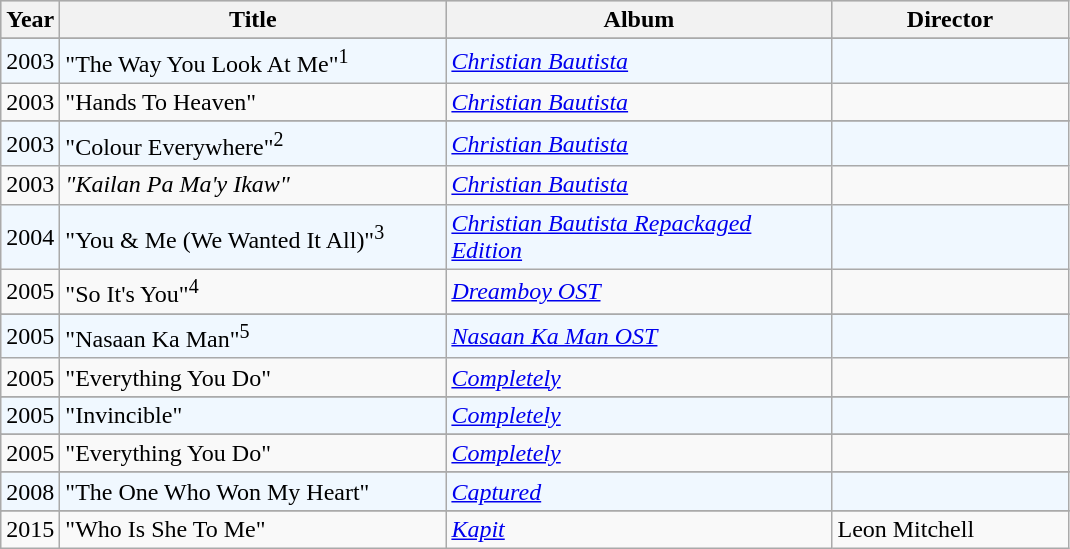<table class="wikitable"|width=100%>
<tr bgcolor="#CdCCCC">
<th align="center" valign="top" width="30">Year</th>
<th align="center" valign="top" width="250">Title</th>
<th align="center" valign="top" width="250">Album</th>
<th align="center" valign="top" width="150">Director</th>
</tr>
<tr>
</tr>
<tr ---- bgcolor="#F0F8FF">
<td>2003</td>
<td>"The Way You Look At Me"<sup>1</sup></td>
<td><em><a href='#'>Christian Bautista</a></em></td>
<td></td>
</tr>
<tr>
<td>2003</td>
<td>"Hands To Heaven"</td>
<td><em><a href='#'>Christian Bautista</a></em></td>
<td></td>
</tr>
<tr>
</tr>
<tr ---- bgcolor="#F0F8FF">
<td>2003</td>
<td>"Colour Everywhere"<sup>2</sup></td>
<td><em><a href='#'>Christian Bautista</a></em></td>
<td></td>
</tr>
<tr>
<td>2003</td>
<td><em>"Kailan Pa Ma'y Ikaw"</em></td>
<td><em><a href='#'>Christian Bautista</a></em></td>
<td></td>
</tr>
<tr ---- bgcolor="#F0F8FF">
<td>2004</td>
<td>"You & Me (We Wanted It All)"<sup>3</sup></td>
<td><em><a href='#'>Christian Bautista Repackaged Edition</a></em></td>
<td></td>
</tr>
<tr>
<td>2005</td>
<td>"So It's You"<sup>4</sup></td>
<td><em><a href='#'>Dreamboy OST</a></em></td>
<td></td>
</tr>
<tr>
</tr>
<tr ---- bgcolor="#F0F8FF">
<td>2005</td>
<td>"Nasaan Ka Man"<sup>5</sup></td>
<td><em><a href='#'>Nasaan Ka Man OST</a></em></td>
<td></td>
</tr>
<tr>
<td>2005</td>
<td>"Everything You Do"</td>
<td><em><a href='#'>Completely</a></em></td>
<td></td>
</tr>
<tr>
</tr>
<tr ---- bgcolor="#F0F8FF">
<td>2005</td>
<td>"Invincible"</td>
<td><em><a href='#'>Completely</a></em></td>
<td></td>
</tr>
<tr>
</tr>
<tr>
<td>2005</td>
<td>"Everything You Do"</td>
<td><em><a href='#'>Completely</a></em></td>
<td></td>
</tr>
<tr>
</tr>
<tr ---- bgcolor="#F0F8FF">
<td>2008</td>
<td>"The One Who Won My Heart"</td>
<td><em><a href='#'>Captured</a></em></td>
<td></td>
</tr>
<tr>
</tr>
<tr>
<td>2015</td>
<td>"Who Is She To Me"</td>
<td><em><a href='#'>Kapit</a></em></td>
<td>Leon Mitchell</td>
</tr>
</table>
